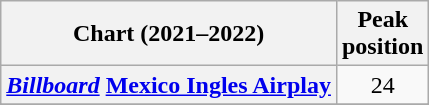<table class="wikitable sortable plainrowheaders" style="text-align:center">
<tr>
<th scope="col">Chart (2021–2022)</th>
<th scope="col">Peak<br>position</th>
</tr>
<tr>
<th scope="row"><em><a href='#'>Billboard</a></em> <a href='#'>Mexico Ingles Airplay</a></th>
<td>24</td>
</tr>
<tr>
</tr>
<tr>
</tr>
<tr>
</tr>
<tr>
</tr>
</table>
